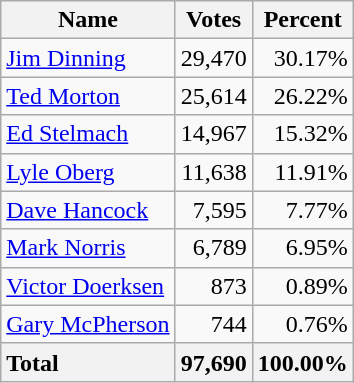<table class="wikitable" style="text-align:right;">
<tr style="text-align:left;">
<th>Name</th>
<th>Votes</th>
<th>Percent</th>
</tr>
<tr>
<td style="text-align:left;"><a href='#'>Jim Dinning</a></td>
<td>29,470</td>
<td>30.17%</td>
</tr>
<tr>
<td style="text-align:left;"><a href='#'>Ted Morton</a></td>
<td>25,614</td>
<td>26.22%</td>
</tr>
<tr>
<td style="text-align:left;"><a href='#'>Ed Stelmach</a></td>
<td>14,967</td>
<td>15.32%</td>
</tr>
<tr>
<td style="text-align:left;"><a href='#'>Lyle Oberg</a></td>
<td>11,638</td>
<td>11.91%</td>
</tr>
<tr>
<td style="text-align:left;"><a href='#'>Dave Hancock</a></td>
<td>7,595</td>
<td>7.77%</td>
</tr>
<tr>
<td style="text-align:left;"><a href='#'>Mark Norris</a></td>
<td>6,789</td>
<td>6.95%</td>
</tr>
<tr>
<td style="text-align:left;"><a href='#'>Victor Doerksen</a></td>
<td>873</td>
<td>0.89%</td>
</tr>
<tr>
<td style="text-align:left;"><a href='#'>Gary McPherson</a></td>
<td>744</td>
<td>0.76%</td>
</tr>
<tr>
<th style="text-align:left;">Total</th>
<th>97,690</th>
<th>100.00%</th>
</tr>
</table>
